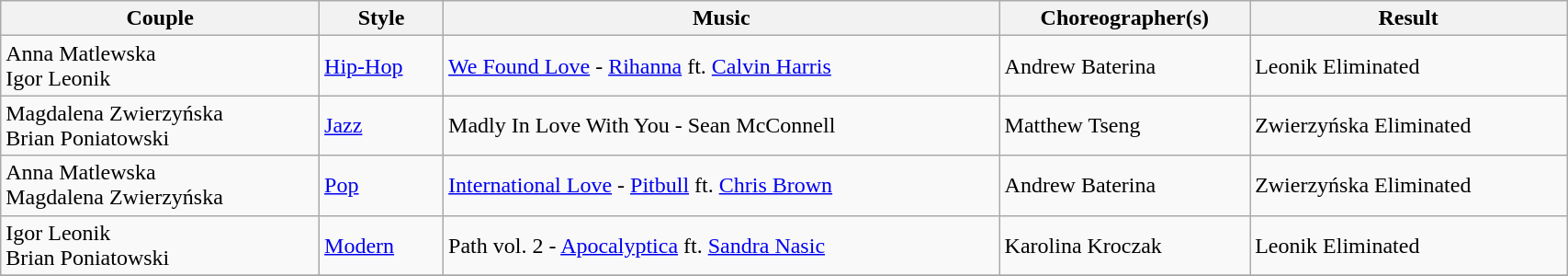<table class="wikitable" style="width:90%;">
<tr>
<th>Couple</th>
<th>Style</th>
<th>Music</th>
<th>Choreographer(s)</th>
<th>Result</th>
</tr>
<tr>
<td>Anna Matlewska<br>Igor Leonik</td>
<td><a href='#'>Hip-Hop</a></td>
<td><a href='#'>We Found Love</a> - <a href='#'>Rihanna</a> ft. <a href='#'>Calvin Harris</a></td>
<td>Andrew Baterina</td>
<td>Leonik Eliminated</td>
</tr>
<tr>
<td>Magdalena Zwierzyńska<br>Brian Poniatowski</td>
<td><a href='#'>Jazz</a></td>
<td>Madly In Love With You - Sean McConnell</td>
<td>Matthew Tseng</td>
<td>Zwierzyńska Eliminated</td>
</tr>
<tr>
<td>Anna Matlewska<br>Magdalena Zwierzyńska</td>
<td><a href='#'>Pop</a></td>
<td><a href='#'>International Love</a> - <a href='#'>Pitbull</a> ft. <a href='#'>Chris Brown</a></td>
<td>Andrew Baterina</td>
<td>Zwierzyńska Eliminated</td>
</tr>
<tr>
<td>Igor Leonik<br>Brian Poniatowski</td>
<td><a href='#'>Modern</a></td>
<td>Path vol. 2 - <a href='#'>Apocalyptica</a> ft. <a href='#'>Sandra Nasic</a></td>
<td>Karolina Kroczak</td>
<td>Leonik Eliminated</td>
</tr>
<tr>
</tr>
</table>
